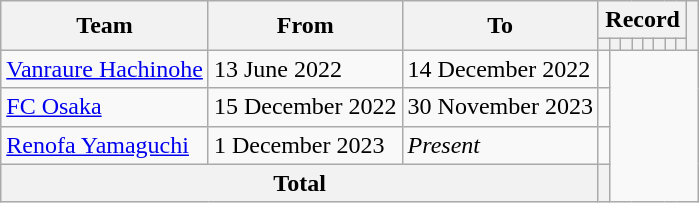<table class=wikitable style=text-align:center>
<tr>
<th rowspan=2>Team</th>
<th rowspan=2>From</th>
<th rowspan=2>To</th>
<th colspan=8>Record</th>
<th rowspan=2></th>
</tr>
<tr>
<th></th>
<th></th>
<th></th>
<th></th>
<th></th>
<th></th>
<th></th>
<th></th>
</tr>
<tr>
<td align=left><a href='#'>Vanraure Hachinohe</a></td>
<td align=left>13 June 2022</td>
<td align=left>14 December 2022<br></td>
<td></td>
</tr>
<tr>
<td align=left><a href='#'>FC Osaka</a></td>
<td align=left>15 December 2022</td>
<td align=left>30 November 2023<br></td>
<td></td>
</tr>
<tr>
<td align=left><a href='#'>Renofa Yamaguchi</a></td>
<td align=left>1 December 2023</td>
<td align=left><em>Present</em><br></td>
<td></td>
</tr>
<tr>
<th colspan=3>Total<br></th>
<th></th>
</tr>
</table>
